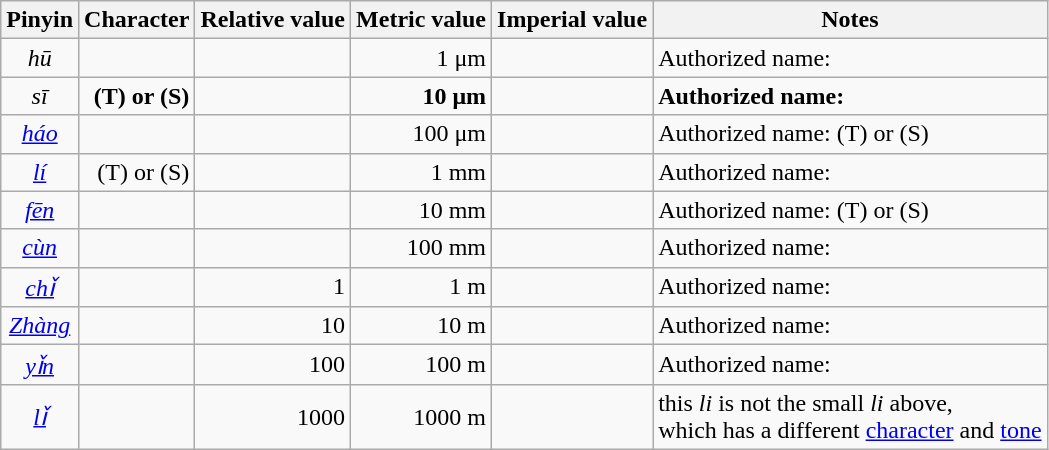<table class="wikitable">
<tr>
<th>Pinyin</th>
<th>Character</th>
<th>Relative value</th>
<th>Metric value</th>
<th>Imperial value</th>
<th>Notes</th>
</tr>
<tr align=right>
<td align=center><em>hū</em></td>
<td></td>
<td></td>
<td>1 μm</td>
<td></td>
<td align=left>Authorized name: </td>
</tr>
<tr align=right>
<td align=center><em>sī</em></td>
<td><strong> (T) or  (S)</strong></td>
<td><strong></strong></td>
<td><strong>10 μm</strong></td>
<td></td>
<td align=left><strong>Authorized name: </strong></td>
</tr>
<tr align=right>
<td align=center><em><a href='#'>háo</a></em></td>
<td></td>
<td></td>
<td>100 μm</td>
<td></td>
<td align=left>Authorized name:  (T) or  (S)</td>
</tr>
<tr align=right>
<td align=center><em><a href='#'>lí</a></em></td>
<td> (T) or  (S)</td>
<td></td>
<td>1 mm</td>
<td></td>
<td align=left>Authorized name: </td>
</tr>
<tr align=right>
<td align=center><em><a href='#'>fēn</a></em></td>
<td></td>
<td></td>
<td>10 mm</td>
<td></td>
<td align=left>Authorized name: (T) or (S)</td>
</tr>
<tr align=right>
<td align=center><em><a href='#'>cùn</a></em></td>
<td></td>
<td></td>
<td>100 mm</td>
<td></td>
<td align=left>Authorized name: </td>
</tr>
<tr align=right>
<td align=center><em><a href='#'>chǐ</a></em></td>
<td></td>
<td>1</td>
<td>1 m</td>
<td></td>
<td align=left>Authorized name: </td>
</tr>
<tr align=right>
<td align=center><em><a href='#'>Zhàng</a></em></td>
<td></td>
<td>10</td>
<td>10 m</td>
<td></td>
<td align=left>Authorized name: </td>
</tr>
<tr align=right>
<td align=center><em><a href='#'>yǐn</a></em></td>
<td></td>
<td>100</td>
<td>100 m</td>
<td></td>
<td align=left>Authorized name: </td>
</tr>
<tr align=right>
<td align=center><em><a href='#'>lǐ</a></em></td>
<td></td>
<td>1000</td>
<td>1000 m</td>
<td></td>
<td align=left>this <em>li</em> is not the small <em>li</em> above,<br> which has a different <a href='#'>character</a> and <a href='#'>tone</a></td>
</tr>
</table>
